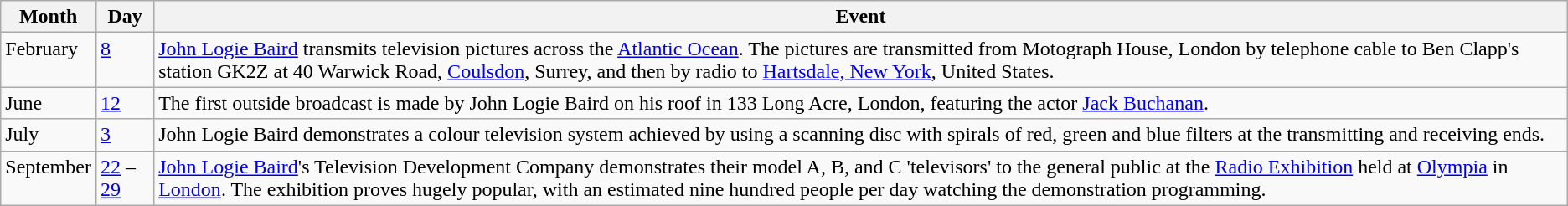<table class="wikitable">
<tr>
<th>Month</th>
<th>Day</th>
<th>Event</th>
</tr>
<tr valign="top">
<td>February</td>
<td><a href='#'>8</a></td>
<td><a href='#'>John Logie Baird</a> transmits television pictures across the <a href='#'>Atlantic Ocean</a>. The pictures are transmitted from Motograph House, London by telephone cable to Ben Clapp's station GK2Z at 40 Warwick Road, <a href='#'>Coulsdon</a>, Surrey, and then by radio to <a href='#'>Hartsdale, New York</a>, United States.</td>
</tr>
<tr valign="top">
<td>June</td>
<td><a href='#'>12</a></td>
<td>The first outside broadcast is made by John Logie Baird on his roof in 133 Long Acre, London, featuring the actor <a href='#'>Jack Buchanan</a>.</td>
</tr>
<tr valign="top">
<td>July</td>
<td><a href='#'>3</a></td>
<td>John Logie Baird demonstrates a colour television system achieved by using a scanning disc with spirals of red, green and blue filters at the transmitting and receiving ends.</td>
</tr>
<tr valign="top">
<td>September</td>
<td><a href='#'>22</a> – <a href='#'>29</a></td>
<td><a href='#'>John Logie Baird</a>'s Television Development Company demonstrates their model A, B, and C 'televisors' to the general public at the <a href='#'>Radio Exhibition</a> held at <a href='#'>Olympia</a> in <a href='#'>London</a>. The exhibition proves hugely popular, with an estimated nine hundred people per day watching the demonstration programming.</td>
</tr>
</table>
